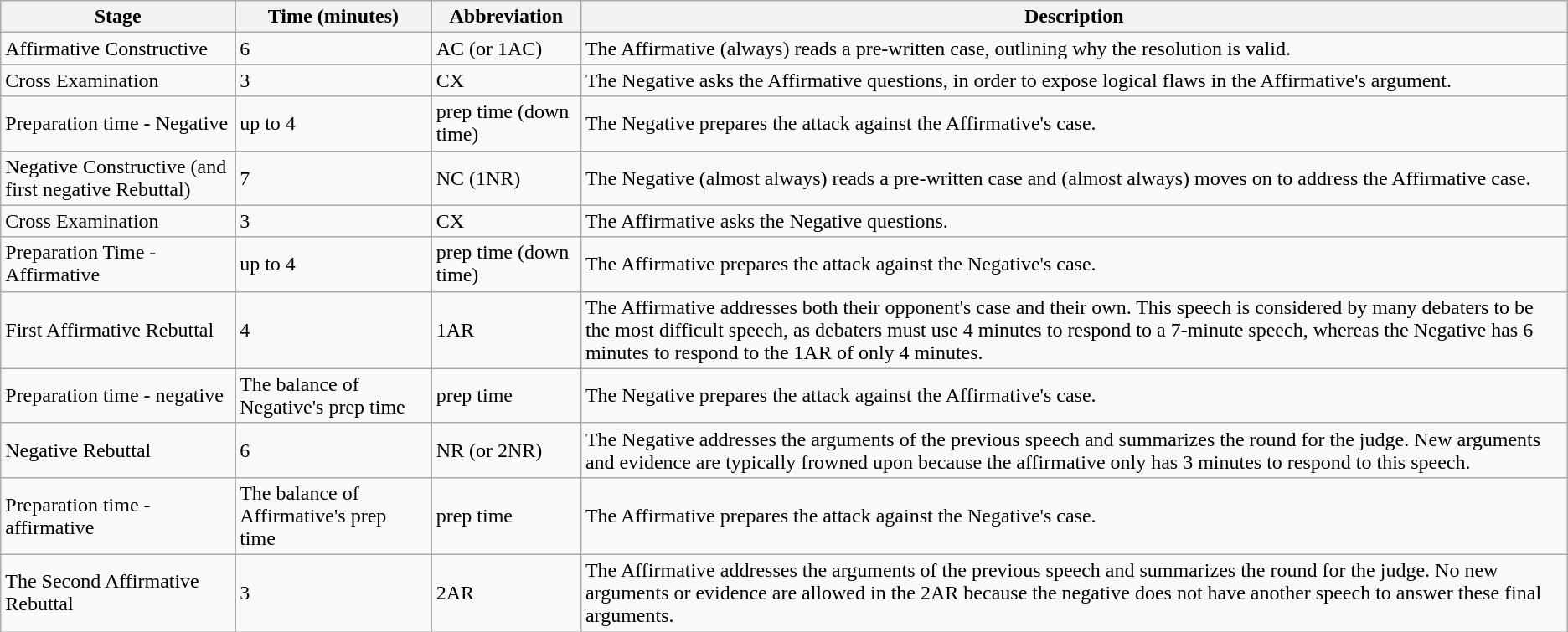<table class="wikitable">
<tr>
<th>Stage</th>
<th>Time (minutes)</th>
<th>Abbreviation</th>
<th>Description</th>
</tr>
<tr>
<td>Affirmative Constructive</td>
<td>6</td>
<td>AC (or 1AC)</td>
<td>The Affirmative (always) reads a pre-written case, outlining why the resolution is valid.</td>
</tr>
<tr>
<td>Cross Examination</td>
<td>3</td>
<td>CX</td>
<td>The Negative asks the Affirmative questions, in order to expose logical flaws in the Affirmative's argument.</td>
</tr>
<tr>
<td>Preparation time - Negative</td>
<td>up to 4</td>
<td>prep time (down time)</td>
<td>The Negative prepares the attack against the Affirmative's case.</td>
</tr>
<tr>
<td>Negative Constructive (and first negative Rebuttal)</td>
<td>7</td>
<td>NC (1NR)</td>
<td>The Negative (almost always) reads a pre-written case and (almost always) moves on to address the Affirmative case.</td>
</tr>
<tr>
<td>Cross Examination</td>
<td>3</td>
<td>CX</td>
<td>The Affirmative asks the Negative questions.</td>
</tr>
<tr>
<td>Preparation Time - Affirmative</td>
<td>up to 4</td>
<td>prep time (down time)</td>
<td>The Affirmative prepares the attack against the Negative's case.</td>
</tr>
<tr>
<td>First Affirmative Rebuttal</td>
<td>4</td>
<td>1AR</td>
<td>The Affirmative addresses both their opponent's case and their own. This speech is considered by many debaters to be the most difficult speech, as debaters must use 4 minutes to respond to a 7-minute speech, whereas the Negative has 6 minutes to respond to the 1AR of only 4 minutes.</td>
</tr>
<tr>
<td>Preparation time - negative</td>
<td>The balance of Negative's prep time</td>
<td>prep time</td>
<td>The Negative prepares the attack against the Affirmative's case.</td>
</tr>
<tr>
<td>Negative Rebuttal</td>
<td>6</td>
<td>NR (or 2NR)</td>
<td>The Negative addresses the arguments of the previous speech and summarizes the round for the judge. New arguments and evidence are typically frowned upon because the affirmative only has 3 minutes to respond to this speech.</td>
</tr>
<tr>
<td>Preparation time - affirmative</td>
<td>The balance of Affirmative's prep time</td>
<td>prep time</td>
<td>The Affirmative prepares the attack against the Negative's case.</td>
</tr>
<tr>
<td>The Second Affirmative Rebuttal</td>
<td>3</td>
<td>2AR</td>
<td>The Affirmative addresses the arguments of the previous speech and summarizes the round for the judge. No new arguments or evidence are allowed in the 2AR because the negative does not have another speech to answer these final arguments.</td>
</tr>
</table>
